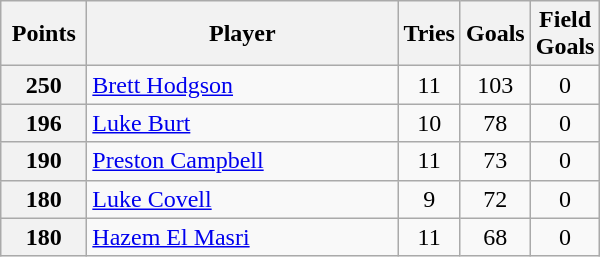<table class="wikitable" style="text-align:left;">
<tr>
<th width=50>Points</th>
<th width=200>Player</th>
<th width=30>Tries</th>
<th width=30>Goals</th>
<th width=30>Field Goals</th>
</tr>
<tr>
<th>250</th>
<td> <a href='#'>Brett Hodgson</a></td>
<td align=center>11</td>
<td align=center>103</td>
<td align=center>0</td>
</tr>
<tr>
<th>196</th>
<td> <a href='#'>Luke Burt</a></td>
<td align=center>10</td>
<td align=center>78</td>
<td align=center>0</td>
</tr>
<tr>
<th>190</th>
<td> <a href='#'>Preston Campbell</a></td>
<td align=center>11</td>
<td align=center>73</td>
<td align=center>0</td>
</tr>
<tr>
<th>180</th>
<td> <a href='#'>Luke Covell</a></td>
<td align=center>9</td>
<td align=center>72</td>
<td align=center>0</td>
</tr>
<tr>
<th>180</th>
<td> <a href='#'>Hazem El Masri</a></td>
<td align=center>11</td>
<td align=center>68</td>
<td align=center>0</td>
</tr>
</table>
